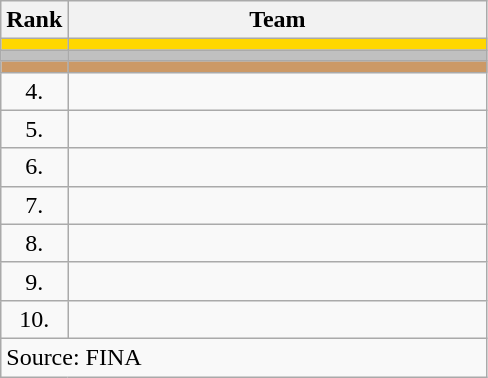<table class="wikitable">
<tr>
<th>Rank</th>
<th align="left" style="width: 17em">Team</th>
</tr>
<tr bgcolor=gold>
<td align="center"></td>
<td></td>
</tr>
<tr bgcolor=silver>
<td align="center"></td>
<td></td>
</tr>
<tr bgcolor=cc9966>
<td align="center"></td>
<td></td>
</tr>
<tr>
<td align="center">4.</td>
<td></td>
</tr>
<tr>
<td align="center">5.</td>
<td></td>
</tr>
<tr>
<td align="center">6.</td>
<td></td>
</tr>
<tr>
<td align="center">7.</td>
<td></td>
</tr>
<tr>
<td align="center">8.</td>
<td></td>
</tr>
<tr>
<td align="center">9.</td>
<td></td>
</tr>
<tr>
<td align="center">10.</td>
<td></td>
</tr>
<tr>
<td colspan=2>Source: FINA</td>
</tr>
</table>
